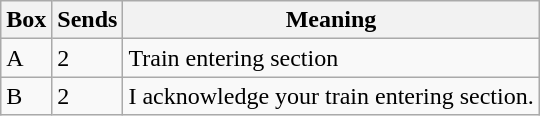<table class="wikitable">
<tr>
<th>Box</th>
<th>Sends</th>
<th>Meaning</th>
</tr>
<tr>
<td>A</td>
<td>2</td>
<td>Train entering section</td>
</tr>
<tr>
<td>B</td>
<td>2</td>
<td>I acknowledge your train entering section.</td>
</tr>
</table>
